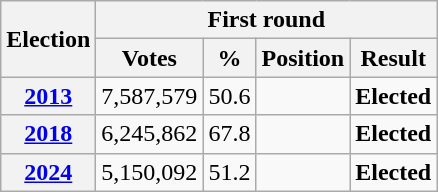<table class=wikitable style="text-align: center;">
<tr>
<th rowspan=2>Election</th>
<th colspan=4>First round</th>
</tr>
<tr>
<th>Votes</th>
<th>%</th>
<th>Position</th>
<th>Result</th>
</tr>
<tr>
<th><a href='#'>2013</a></th>
<td>7,587,579</td>
<td>50.6</td>
<td></td>
<td><strong>Elected</strong></td>
</tr>
<tr>
<th><a href='#'>2018</a></th>
<td>6,245,862</td>
<td>67.8</td>
<td></td>
<td><strong>Elected</strong></td>
</tr>
<tr>
<th><a href='#'>2024</a></th>
<td>5,150,092</td>
<td>51.2</td>
<td></td>
<td><strong>Elected</strong></td>
</tr>
</table>
